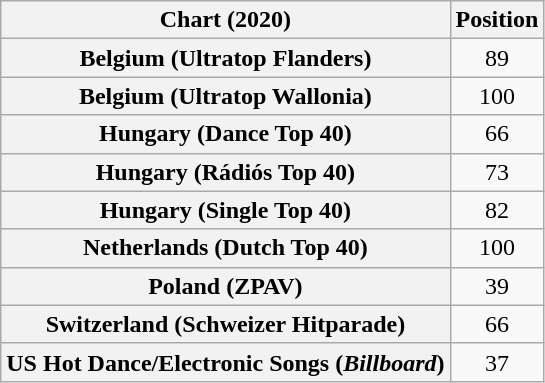<table class="wikitable sortable plainrowheaders" style="text-align:center">
<tr>
<th scope="col">Chart (2020)</th>
<th scope="col">Position</th>
</tr>
<tr>
<th scope="row">Belgium (Ultratop Flanders)</th>
<td>89</td>
</tr>
<tr>
<th scope="row">Belgium (Ultratop Wallonia)</th>
<td>100</td>
</tr>
<tr>
<th scope="row">Hungary (Dance Top 40)</th>
<td>66</td>
</tr>
<tr>
<th scope="row">Hungary (Rádiós Top 40)</th>
<td>73</td>
</tr>
<tr>
<th scope="row">Hungary (Single Top 40)</th>
<td>82</td>
</tr>
<tr>
<th scope="row">Netherlands (Dutch Top 40)</th>
<td>100</td>
</tr>
<tr>
<th scope="row">Poland (ZPAV)</th>
<td>39</td>
</tr>
<tr>
<th scope="row">Switzerland (Schweizer Hitparade)</th>
<td>66</td>
</tr>
<tr>
<th scope="row">US Hot Dance/Electronic Songs (<em>Billboard</em>)</th>
<td>37</td>
</tr>
</table>
